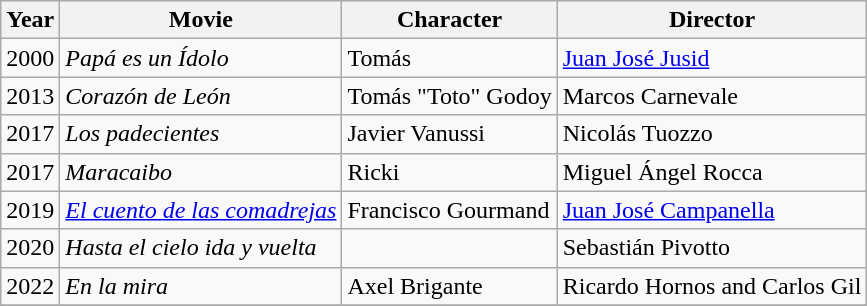<table class="wikitable sortable">
<tr>
<th>Year</th>
<th>Movie</th>
<th>Character</th>
<th>Director</th>
</tr>
<tr>
<td>2000</td>
<td><em>Papá es un Ídolo</em></td>
<td>Tomás</td>
<td><a href='#'>Juan José Jusid</a></td>
</tr>
<tr>
<td>2013</td>
<td><em>Corazón de León</em></td>
<td>Tomás "Toto" Godoy</td>
<td>Marcos Carnevale</td>
</tr>
<tr>
<td>2017</td>
<td><em>Los padecientes</em></td>
<td>Javier Vanussi</td>
<td>Nicolás Tuozzo</td>
</tr>
<tr>
<td>2017</td>
<td><em>Maracaibo</em></td>
<td>Ricki</td>
<td>Miguel Ángel Rocca</td>
</tr>
<tr>
<td>2019</td>
<td><em><a href='#'>El cuento de las comadrejas</a></em></td>
<td>Francisco Gourmand</td>
<td><a href='#'>Juan José Campanella</a></td>
</tr>
<tr>
<td>2020</td>
<td><em>Hasta el cielo ida y vuelta</em></td>
<td></td>
<td>Sebastián Pivotto</td>
</tr>
<tr>
<td>2022</td>
<td><em>En la mira</em></td>
<td>Axel Brigante</td>
<td>Ricardo Hornos and Carlos Gil</td>
</tr>
<tr>
</tr>
</table>
